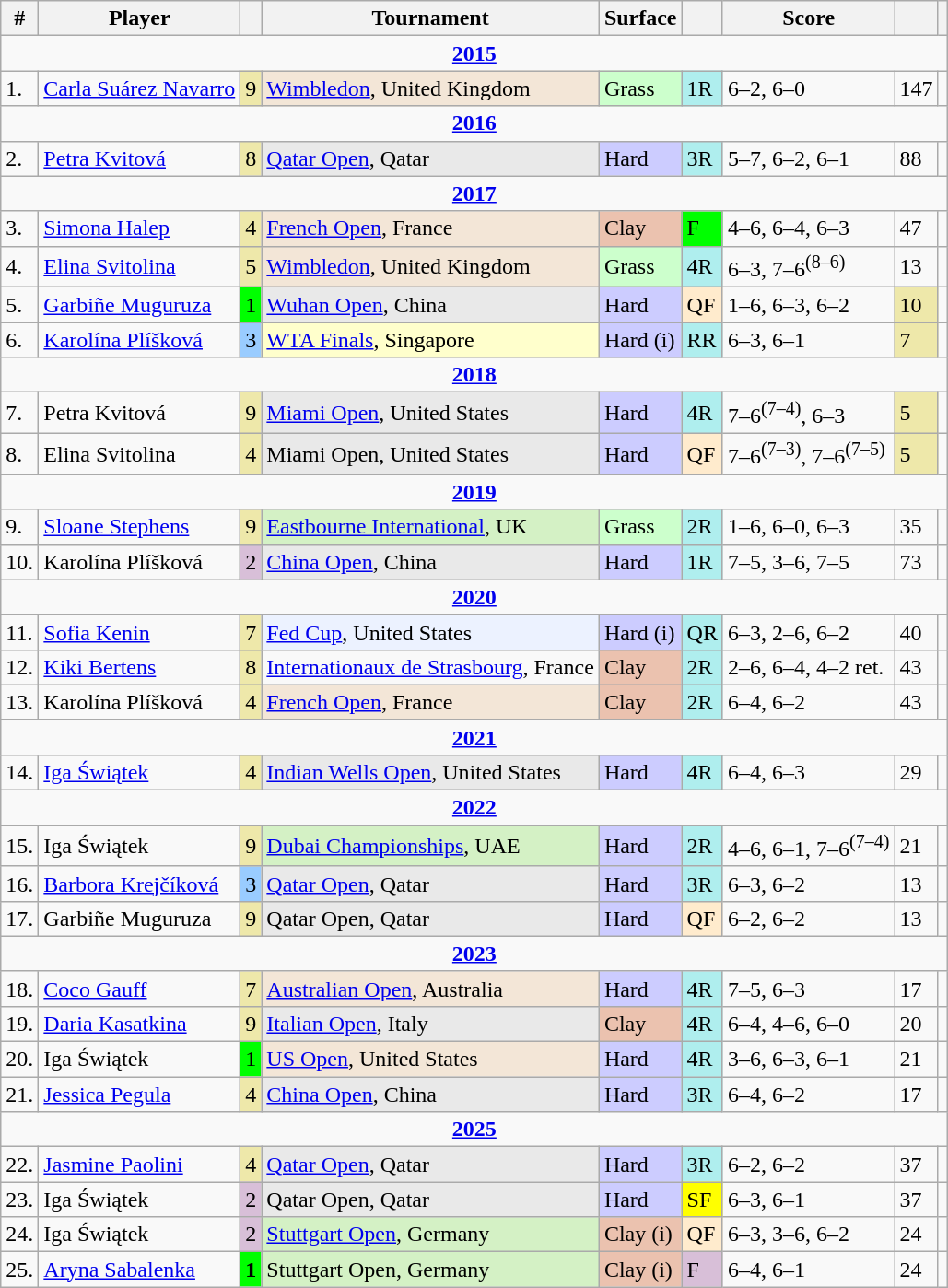<table class="wikitable sortable">
<tr>
<th class="unsortable">#</th>
<th>Player</th>
<th></th>
<th>Tournament</th>
<th>Surface</th>
<th class="unsortable"></th>
<th class="unsortable">Score</th>
<th class="unsortable"></th>
<th class="unsortable"></th>
</tr>
<tr>
<td colspan="9" align=center><strong><a href='#'>2015</a></strong></td>
</tr>
<tr>
<td>1.</td>
<td> <a href='#'>Carla Suárez Navarro</a></td>
<td style=background:#eee8aa>9</td>
<td style=background:#f3e6d7><a href='#'>Wimbledon</a>, United Kingdom</td>
<td style=background:#ccffcc>Grass</td>
<td style=background:#afeeee>1R</td>
<td>6–2, 6–0</td>
<td>147</td>
<td></td>
</tr>
<tr>
<td colspan="9" align=center><strong><a href='#'>2016</a></strong></td>
</tr>
<tr>
<td>2.</td>
<td> <a href='#'>Petra Kvitová</a></td>
<td style=background:#eee8aa>8</td>
<td style=background:#e9e9e9><a href='#'>Qatar Open</a>, Qatar</td>
<td style=background:#ccccff>Hard</td>
<td style=background:#afeeee>3R</td>
<td>5–7, 6–2, 6–1</td>
<td>88</td>
<td></td>
</tr>
<tr>
<td colspan="9" align=center><strong><a href='#'>2017</a></strong></td>
</tr>
<tr>
<td>3.</td>
<td> <a href='#'>Simona Halep</a></td>
<td style=background:#eee8aa>4</td>
<td style=background:#f3e6d7><a href='#'>French Open</a>, France</td>
<td style=background:#ebc2af>Clay</td>
<td style=background:lime>F</td>
<td>4–6, 6–4, 6–3</td>
<td>47</td>
<td></td>
</tr>
<tr>
<td>4.</td>
<td> <a href='#'>Elina Svitolina</a></td>
<td style=background:#eee8aa>5</td>
<td style=background:#f3e6d7><a href='#'>Wimbledon</a>, United Kingdom</td>
<td style=background:#ccffcc>Grass</td>
<td style=background:#afeeee>4R</td>
<td>6–3, 7–6<sup>(8–6)</sup></td>
<td>13</td>
<td></td>
</tr>
<tr>
<td>5.</td>
<td> <a href='#'>Garbiñe Muguruza</a></td>
<td style=background:lime>1</td>
<td style=background:#e9e9e9><a href='#'>Wuhan Open</a>, China</td>
<td style=background:#ccccff>Hard</td>
<td style=background:#ffebcd>QF</td>
<td>1–6, 6–3, 6–2</td>
<td style=background:#eee8aa>10</td>
<td></td>
</tr>
<tr>
<td>6.</td>
<td> <a href='#'>Karolína Plíšková</a></td>
<td style=background:#99ccff>3</td>
<td style=background:#ffffcc><a href='#'>WTA Finals</a>, Singapore</td>
<td style=background:#ccccff>Hard (i)</td>
<td style=background:#afeeee>RR</td>
<td>6–3, 6–1</td>
<td style=background:#eee8aa>7</td>
<td></td>
</tr>
<tr>
<td colspan="9" align=center><strong><a href='#'>2018</a></strong></td>
</tr>
<tr>
<td>7.</td>
<td> Petra Kvitová</td>
<td style=background:#eee8aa>9</td>
<td style=background:#e9e9e9><a href='#'>Miami Open</a>, United States</td>
<td style=background:#ccccff>Hard</td>
<td style=background:#afeeee>4R</td>
<td>7–6<sup>(7–4)</sup>, 6–3</td>
<td style=background:#eee8aa>5</td>
<td></td>
</tr>
<tr>
<td>8.</td>
<td> Elina Svitolina</td>
<td style=background:#eee8aa>4</td>
<td style=background:#e9e9e9>Miami Open, United States</td>
<td style=background:#ccccff>Hard</td>
<td style=background:#ffebcd>QF</td>
<td>7–6<sup>(7–3)</sup>, 7–6<sup>(7–5)</sup></td>
<td style=background:#eee8aa>5</td>
<td></td>
</tr>
<tr>
<td colspan="9" align=center><strong><a href='#'>2019</a></strong></td>
</tr>
<tr>
<td>9.</td>
<td> <a href='#'>Sloane Stephens</a></td>
<td style=background:#eee8aa>9</td>
<td style=background:#d4f1c5><a href='#'>Eastbourne International</a>, UK</td>
<td style=background:#ccffcc>Grass</td>
<td style=background:#afeeee>2R</td>
<td>1–6, 6–0, 6–3</td>
<td>35</td>
<td></td>
</tr>
<tr>
<td>10.</td>
<td> Karolína Plíšková</td>
<td style=background:thistle>2</td>
<td style=background:#e9e9e9><a href='#'>China Open</a>, China</td>
<td style=background:#ccccff>Hard</td>
<td style=background:#afeeee>1R</td>
<td>7–5, 3–6, 7–5</td>
<td>73</td>
<td></td>
</tr>
<tr>
<td colspan="9" align=center><strong><a href='#'>2020</a></strong></td>
</tr>
<tr>
<td>11.</td>
<td> <a href='#'>Sofia Kenin</a></td>
<td style=background:#eee8aa>7</td>
<td style=background:#ecf2ff><a href='#'>Fed Cup</a>, United States</td>
<td style=background:#ccccff>Hard (i)</td>
<td style=background:#afeeee>QR</td>
<td>6–3, 2–6, 6–2</td>
<td>40</td>
<td></td>
</tr>
<tr>
<td>12.</td>
<td> <a href='#'>Kiki Bertens</a></td>
<td style=background:#eee8aa>8</td>
<td><a href='#'>Internationaux de Strasbourg</a>, France</td>
<td style=background:#ebc2af>Clay</td>
<td style=background:#afeeee>2R</td>
<td>2–6, 6–4, 4–2 ret.</td>
<td>43</td>
<td></td>
</tr>
<tr>
<td>13.</td>
<td> Karolína Plíšková</td>
<td style=background:#eee8aa>4</td>
<td style=background:#f3e6d7><a href='#'>French Open</a>, France</td>
<td style=background:#ebc2af>Clay</td>
<td style=background:#afeeee>2R</td>
<td>6–4, 6–2</td>
<td>43</td>
<td></td>
</tr>
<tr>
<td colspan="9" align=center><strong><a href='#'>2021</a></strong></td>
</tr>
<tr>
<td>14.</td>
<td> <a href='#'>Iga Świątek</a></td>
<td style=background:#eee8aa>4</td>
<td style=background:#e9e9e9><a href='#'>Indian Wells Open</a>, United States</td>
<td style=background:#ccccff>Hard</td>
<td style=background:#afeeee>4R</td>
<td>6–4, 6–3</td>
<td>29</td>
<td></td>
</tr>
<tr>
<td colspan="9" align=center><strong><a href='#'>2022</a></strong></td>
</tr>
<tr>
<td>15.</td>
<td> Iga Świątek</td>
<td style=background:#eee8aa>9</td>
<td style=background:#d4f1c5><a href='#'>Dubai Championships</a>, UAE</td>
<td style=background:#ccccff>Hard</td>
<td style=background:#afeeee>2R</td>
<td>4–6, 6–1, 7–6<sup>(7–4)</sup></td>
<td>21</td>
<td></td>
</tr>
<tr>
<td>16.</td>
<td> <a href='#'>Barbora Krejčíková</a></td>
<td style=background:#99ccff>3</td>
<td style=background:#e9e9e9><a href='#'>Qatar Open</a>, Qatar</td>
<td style=background:#ccccff>Hard</td>
<td style=background:#afeeee>3R</td>
<td>6–3, 6–2</td>
<td>13</td>
<td></td>
</tr>
<tr>
<td>17.</td>
<td> Garbiñe Muguruza</td>
<td style=background:#eee8aa>9</td>
<td style=background:#e9e9e9>Qatar Open, Qatar</td>
<td style=background:#ccccff>Hard</td>
<td style=background:#ffebcd>QF</td>
<td>6–2, 6–2</td>
<td>13</td>
<td></td>
</tr>
<tr>
<td colspan="9" align=center><strong><a href='#'>2023</a></strong></td>
</tr>
<tr>
<td>18.</td>
<td> <a href='#'>Coco Gauff</a></td>
<td style=background:#eee8aa>7</td>
<td style=background:#f3e6d7><a href='#'>Australian Open</a>, Australia</td>
<td style=background:#ccccff>Hard</td>
<td style=background:#afeeee>4R</td>
<td>7–5, 6–3</td>
<td>17</td>
<td></td>
</tr>
<tr>
<td>19.</td>
<td> <a href='#'>Daria Kasatkina</a></td>
<td style=background:#eee8aa>9</td>
<td style=background:#e9e9e9><a href='#'>Italian Open</a>, Italy</td>
<td style=background:#ebc2af>Clay</td>
<td style=background:#afeeee>4R</td>
<td>6–4, 4–6, 6–0</td>
<td>20</td>
<td></td>
</tr>
<tr>
<td>20.</td>
<td> Iga Świątek</td>
<td style=background:lime>1</td>
<td style=background:#f3e6d7><a href='#'>US Open</a>, United States</td>
<td style=background:#ccccff>Hard</td>
<td style=background:#afeeee>4R</td>
<td>3–6, 6–3, 6–1</td>
<td>21</td>
<td></td>
</tr>
<tr>
<td>21.</td>
<td> <a href='#'>Jessica Pegula</a></td>
<td style=background:#eee8aa>4</td>
<td style=background:#e9e9e9><a href='#'>China Open</a>, China</td>
<td style=background:#ccccff>Hard</td>
<td style=background:#afeeee>3R</td>
<td>6–4, 6–2</td>
<td>17</td>
<td></td>
</tr>
<tr>
<td colspan="9" style="text-align:center"><strong><a href='#'>2025</a></strong></td>
</tr>
<tr>
<td>22.</td>
<td> <a href='#'>Jasmine Paolini</a></td>
<td style=background:#eee8aa>4</td>
<td style=background:#e9e9e9><a href='#'>Qatar Open</a>, Qatar</td>
<td style=background:#ccccff>Hard</td>
<td style=background:#afeeee>3R</td>
<td>6–2, 6–2</td>
<td>37</td>
<td></td>
</tr>
<tr>
<td>23.</td>
<td> Iga Świątek</td>
<td style=background:thistle>2</td>
<td style=background:#e9e9e9>Qatar Open, Qatar</td>
<td style=background:#ccccff>Hard</td>
<td style=background:yellow>SF</td>
<td>6–3, 6–1</td>
<td>37</td>
<td></td>
</tr>
<tr>
<td>24.</td>
<td> Iga Świątek</td>
<td style=background:thistle>2</td>
<td style=background:#d4f1c5><a href='#'>Stuttgart Open</a>, Germany</td>
<td style=background:#ebc2af>Clay (i)</td>
<td style=background:#ffebcd>QF</td>
<td>6–3, 3–6, 6–2</td>
<td>24</td>
<td></td>
</tr>
<tr>
<td>25.</td>
<td> <a href='#'>Aryna Sabalenka</a></td>
<td style=background:lime><strong>1</strong></td>
<td style=background:#d4f1c5>Stuttgart Open, Germany</td>
<td style=background:#ebc2af>Clay (i)</td>
<td style=background:thistle>F</td>
<td>6–4, 6–1</td>
<td>24</td>
<td></td>
</tr>
</table>
